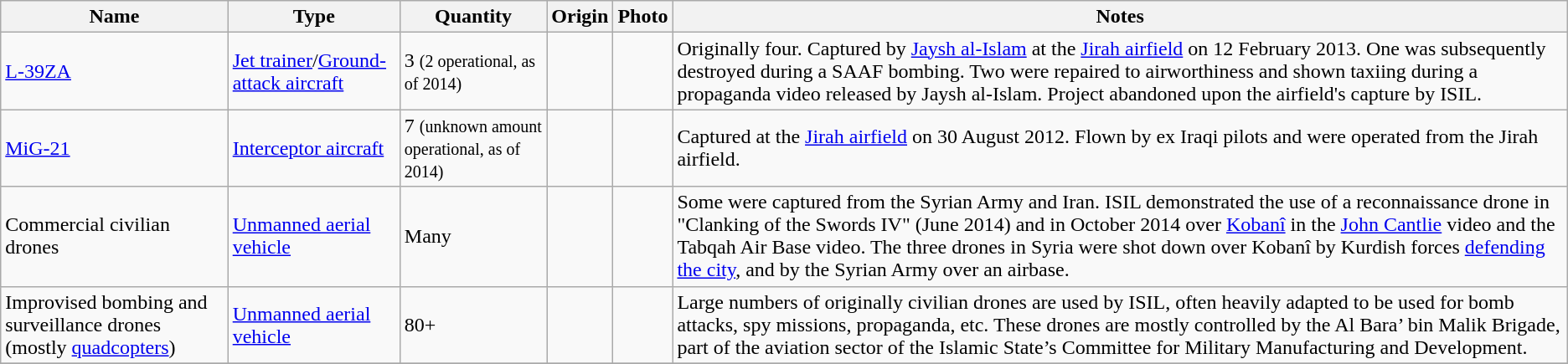<table class="wikitable sortable" id="tableTempleWikiAl">
<tr>
<th>Name</th>
<th>Type</th>
<th>Quantity</th>
<th>Origin</th>
<th>Photo</th>
<th>Notes</th>
</tr>
<tr>
<td><a href='#'>L-39ZA</a></td>
<td><a href='#'>Jet trainer</a>/<a href='#'>Ground-attack aircraft</a></td>
<td>3 <small>(2 operational, as of 2014)</small></td>
<td></td>
<td></td>
<td>Originally four. Captured by <a href='#'>Jaysh al-Islam</a> at the <a href='#'>Jirah airfield</a> on 12 February 2013. One was subsequently destroyed during a SAAF bombing. Two were repaired to airworthiness and shown taxiing during a propaganda video released by Jaysh al-Islam. Project abandoned upon the airfield's capture by ISIL.</td>
</tr>
<tr>
<td><a href='#'>MiG-21</a></td>
<td><a href='#'>Interceptor aircraft</a></td>
<td>7 <small>(unknown amount operational, as of 2014)</small></td>
<td></td>
<td></td>
<td>Captured at the <a href='#'>Jirah airfield</a> on 30 August 2012. Flown by ex Iraqi pilots and were operated from the Jirah airfield.</td>
</tr>
<tr>
<td>Commercial civilian drones</td>
<td><a href='#'>Unmanned aerial vehicle</a></td>
<td>Many</td>
<td></td>
<td></td>
<td>Some were captured from the Syrian Army and Iran. ISIL demonstrated the use of a reconnaissance drone in "Clanking of the Swords IV" (June 2014) and in October 2014 over <a href='#'>Kobanî</a> in the <a href='#'>John Cantlie</a> video and the Tabqah Air Base video. The three drones in Syria were shot down over Kobanî by Kurdish forces <a href='#'>defending the city</a>, and by the Syrian Army over an airbase.</td>
</tr>
<tr>
<td>Improvised bombing and surveillance drones (mostly <a href='#'>quadcopters</a>)</td>
<td><a href='#'>Unmanned aerial vehicle</a></td>
<td>80+</td>
<td></td>
<td></td>
<td>Large numbers of originally civilian drones are used by ISIL, often heavily adapted to be used for bomb attacks, spy missions, propaganda, etc. These drones are mostly controlled by the Al Bara’ bin Malik Brigade, part of the aviation sector of the Islamic State’s Committee for Military Manufacturing and Development.</td>
</tr>
<tr>
</tr>
</table>
